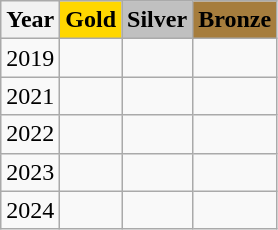<table class="wikitable">
<tr>
<th>Year</th>
<th style="background:gold">Gold</th>
<th style="background:silver">Silver</th>
<th style="background:#a67d3d">Bronze</th>
</tr>
<tr>
<td>2019</td>
<td></td>
<td></td>
<td></td>
</tr>
<tr>
<td>2021</td>
<td></td>
<td></td>
<td></td>
</tr>
<tr>
<td>2022</td>
<td></td>
<td></td>
<td></td>
</tr>
<tr>
<td>2023</td>
<td></td>
<td></td>
<td></td>
</tr>
<tr>
<td>2024</td>
<td></td>
<td></td>
<td></td>
</tr>
</table>
